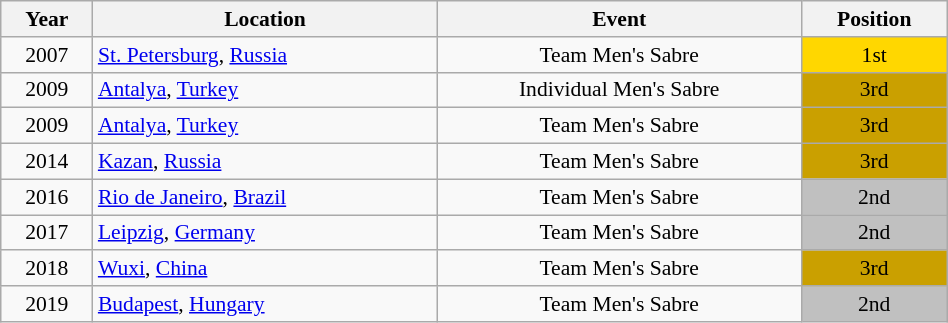<table class="wikitable" width="50%" style="font-size:90%; text-align:center;">
<tr>
<th>Year</th>
<th>Location</th>
<th>Event</th>
<th>Position</th>
</tr>
<tr>
<td>2007</td>
<td rowspan="1" align="left"> <a href='#'>St. Petersburg</a>, <a href='#'>Russia</a></td>
<td>Team Men's Sabre</td>
<td bgcolor="gold">1st</td>
</tr>
<tr>
<td>2009</td>
<td rowspan="1" align="left"> <a href='#'>Antalya</a>, <a href='#'>Turkey</a></td>
<td>Individual Men's Sabre</td>
<td bgcolor="caramel">3rd</td>
</tr>
<tr>
<td>2009</td>
<td rowspan="1" align="left"> <a href='#'>Antalya</a>, <a href='#'>Turkey</a></td>
<td>Team Men's Sabre</td>
<td bgcolor="caramel">3rd</td>
</tr>
<tr>
<td rowspan="1">2014</td>
<td rowspan="1" align="left"> <a href='#'>Kazan</a>, <a href='#'>Russia</a></td>
<td>Team Men's Sabre</td>
<td bgcolor="caramel">3rd</td>
</tr>
<tr>
<td>2016</td>
<td rowspan="1" align="left"> <a href='#'>Rio de Janeiro</a>, <a href='#'>Brazil</a></td>
<td>Team Men's Sabre</td>
<td bgcolor="silver">2nd</td>
</tr>
<tr>
<td rowspan="1">2017</td>
<td rowspan="1" align="left"> <a href='#'>Leipzig</a>, <a href='#'>Germany</a></td>
<td>Team Men's Sabre</td>
<td bgcolor="silver">2nd</td>
</tr>
<tr>
<td>2018</td>
<td rowspan="1" align="left"> <a href='#'>Wuxi</a>, <a href='#'>China</a></td>
<td>Team Men's Sabre</td>
<td bgcolor="caramel">3rd</td>
</tr>
<tr>
<td>2019</td>
<td rowspan="1" align="left"> <a href='#'>Budapest</a>, <a href='#'>Hungary</a></td>
<td>Team Men's Sabre</td>
<td bgcolor="silver">2nd</td>
</tr>
</table>
